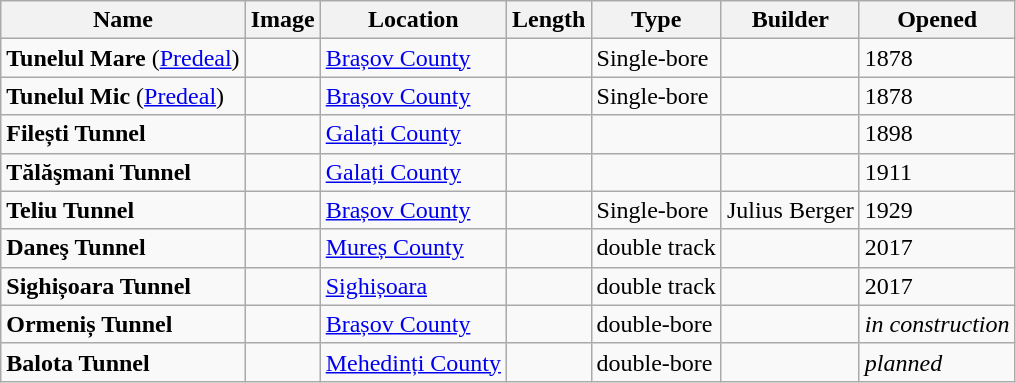<table class="wikitable sortable">
<tr>
<th>Name</th>
<th>Image</th>
<th>Location</th>
<th>Length</th>
<th>Type</th>
<th>Builder</th>
<th>Opened</th>
</tr>
<tr>
<td><strong>Tunelul Mare</strong> (<a href='#'>Predeal</a>)</td>
<td></td>
<td><a href='#'>Brașov County</a></td>
<td></td>
<td>Single-bore</td>
<td></td>
<td>1878</td>
</tr>
<tr>
<td><strong>Tunelul Mic</strong> (<a href='#'>Predeal</a>)</td>
<td></td>
<td><a href='#'>Brașov County</a></td>
<td></td>
<td>Single-bore</td>
<td></td>
<td>1878</td>
</tr>
<tr>
<td><strong>Filești Tunnel</strong></td>
<td></td>
<td><a href='#'>Galați County</a></td>
<td></td>
<td></td>
<td></td>
<td>1898</td>
</tr>
<tr>
<td><strong>Tălăşmani Tunnel</strong></td>
<td></td>
<td><a href='#'>Galați County</a></td>
<td></td>
<td></td>
<td></td>
<td>1911</td>
</tr>
<tr>
<td><strong>Teliu Tunnel</strong></td>
<td></td>
<td><a href='#'>Brașov County</a></td>
<td></td>
<td>Single-bore</td>
<td>Julius Berger</td>
<td>1929</td>
</tr>
<tr>
<td><strong>Daneş Tunnel</strong></td>
<td></td>
<td><a href='#'>Mureș County</a></td>
<td></td>
<td>double track</td>
<td></td>
<td>2017</td>
</tr>
<tr>
<td><strong>Sighișoara Tunnel</strong></td>
<td></td>
<td><a href='#'>Sighișoara</a></td>
<td></td>
<td>double track</td>
<td></td>
<td>2017</td>
</tr>
<tr>
<td><strong>Ormeniș Tunnel</strong></td>
<td></td>
<td><a href='#'>Brașov County</a></td>
<td></td>
<td>double-bore</td>
<td></td>
<td><em>in construction</em></td>
</tr>
<tr>
<td><strong>Balota Tunnel</strong></td>
<td></td>
<td><a href='#'>Mehedinți County</a></td>
<td></td>
<td>double-bore</td>
<td></td>
<td><em>planned</em></td>
</tr>
</table>
